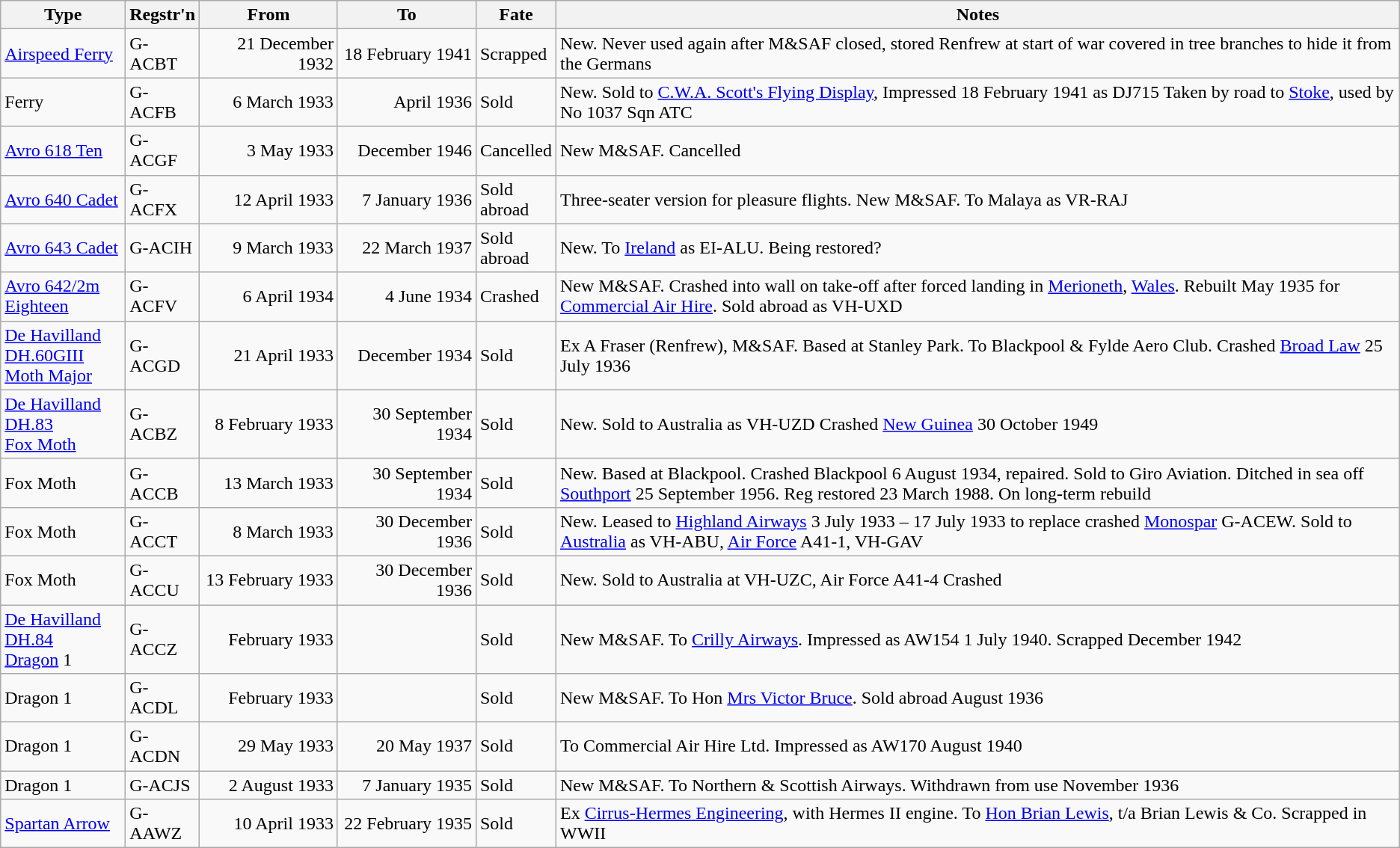<table class="wikitable mw-collapsible mw-collapsed">
<tr>
<th style="width: 80pt;">Type</th>
<th>Regstr'n</th>
<th style="width: 90pt;">From</th>
<th style="width: 90pt;">To</th>
<th>Fate</th>
<th style="width: 600pt;">Notes</th>
</tr>
<tr>
<td><a href='#'>Airspeed Ferry</a></td>
<td>G-ACBT</td>
<td align=right>21 December 1932</td>
<td align=right>18 February 1941</td>
<td>Scrapped</td>
<td>New. Never used again after M&SAF closed, stored Renfrew at start of war covered in tree branches to hide it from the Germans</td>
</tr>
<tr>
<td>Ferry</td>
<td>G-ACFB</td>
<td align=right>6 March 1933</td>
<td align=right>April 1936</td>
<td>Sold</td>
<td>New. Sold to <a href='#'>C.W.A. Scott's Flying Display</a>, Impressed 18 February 1941 as DJ715  Taken by road to <a href='#'>Stoke</a>, used by No 1037 Sqn ATC</td>
</tr>
<tr>
<td><a href='#'>Avro 618 Ten</a></td>
<td>G-ACGF</td>
<td align=right>3 May 1933</td>
<td align=right>December 1946</td>
<td>Cancelled</td>
<td>New M&SAF. Cancelled</td>
</tr>
<tr>
<td><a href='#'>Avro 640 Cadet</a></td>
<td>G-ACFX</td>
<td align=right>12 April 1933</td>
<td align=right>7 January 1936</td>
<td>Sold abroad</td>
<td>Three-seater version for pleasure flights. New M&SAF. To Malaya as VR-RAJ</td>
</tr>
<tr>
<td><a href='#'>Avro 643 Cadet</a></td>
<td>G-ACIH</td>
<td align=right>9 March 1933</td>
<td align=right>22 March 1937</td>
<td>Sold abroad</td>
<td>New. To <a href='#'>Ireland</a> as EI-ALU. Being restored?</td>
</tr>
<tr>
<td><a href='#'>Avro 642/2m Eighteen</a></td>
<td>G-ACFV</td>
<td align=right>6 April 1934</td>
<td align=right>4 June 1934</td>
<td>Crashed</td>
<td>New M&SAF. Crashed into wall on take-off after forced landing in <a href='#'>Merioneth</a>, <a href='#'>Wales</a>. Rebuilt May 1935 for <a href='#'>Commercial Air Hire</a>. Sold abroad as VH-UXD</td>
</tr>
<tr>
<td><a href='#'>De Havilland DH.60GIII<br>Moth Major</a></td>
<td>G-ACGD</td>
<td align=right>21 April 1933</td>
<td align=right>December 1934</td>
<td>Sold</td>
<td>Ex A Fraser (Renfrew), M&SAF. Based at Stanley Park. To Blackpool & Fylde Aero Club. Crashed <a href='#'>Broad Law</a> 25 July 1936</td>
</tr>
<tr>
<td><a href='#'>De Havilland DH.83<br>Fox Moth</a></td>
<td>G-ACBZ</td>
<td align=right>8 February 1933</td>
<td align=right>30 September 1934</td>
<td>Sold</td>
<td>New. Sold to Australia as VH-UZD Crashed <a href='#'>New Guinea</a> 30 October 1949</td>
</tr>
<tr>
<td>Fox Moth</td>
<td>G-ACCB</td>
<td align=right>13 March 1933</td>
<td align=right>30 September 1934</td>
<td>Sold</td>
<td>New. Based at Blackpool. Crashed Blackpool 6 August 1934, repaired. Sold to Giro Aviation. Ditched in sea off <a href='#'>Southport</a> 25 September 1956. Reg restored 23 March 1988. On long-term rebuild</td>
</tr>
<tr>
<td>Fox Moth</td>
<td>G-ACCT</td>
<td align=right>8 March 1933</td>
<td align=right>30 December 1936</td>
<td>Sold</td>
<td>New. Leased to <a href='#'>Highland Airways</a> 3 July 1933 – 17 July 1933 to replace crashed <a href='#'>Monospar</a> G-ACEW. Sold to <a href='#'>Australia</a> as VH-ABU, <a href='#'>Air Force</a> A41-1, VH-GAV</td>
</tr>
<tr>
<td>Fox Moth</td>
<td>G-ACCU</td>
<td align=right>13 February 1933</td>
<td align=right>30 December 1936</td>
<td>Sold</td>
<td>New. Sold to Australia at VH-UZC, Air Force A41-4 Crashed</td>
</tr>
<tr>
<td><a href='#'>De Havilland DH.84<br>Dragon</a> 1</td>
<td>G-ACCZ</td>
<td align=right>February 1933</td>
<td align=right></td>
<td>Sold</td>
<td>New M&SAF. To <a href='#'>Crilly Airways</a>. Impressed as AW154 1 July 1940. Scrapped December 1942</td>
</tr>
<tr>
<td>Dragon 1</td>
<td>G-ACDL</td>
<td align=right>February 1933</td>
<td align=right></td>
<td>Sold</td>
<td>New M&SAF. To Hon <a href='#'>Mrs Victor Bruce</a>. Sold abroad August 1936</td>
</tr>
<tr>
<td>Dragon 1</td>
<td>G-ACDN</td>
<td align=right>29 May 1933</td>
<td align=right>20 May 1937</td>
<td>Sold</td>
<td>To Commercial Air Hire Ltd. Impressed as AW170 August 1940</td>
</tr>
<tr>
<td>Dragon 1</td>
<td>G-ACJS</td>
<td align=right>2 August 1933</td>
<td align=right>7 January 1935</td>
<td>Sold</td>
<td>New M&SAF. To Northern & Scottish Airways. Withdrawn from use November 1936</td>
</tr>
<tr>
<td><a href='#'>Spartan Arrow</a></td>
<td>G-AAWZ</td>
<td align=right>10 April 1933</td>
<td align=right>22 February 1935</td>
<td>Sold</td>
<td>Ex <a href='#'>Cirrus-Hermes Engineering</a>, with Hermes II engine. To <a href='#'>Hon Brian Lewis</a>, t/a Brian Lewis & Co. Scrapped in WWII</td>
</tr>
</table>
